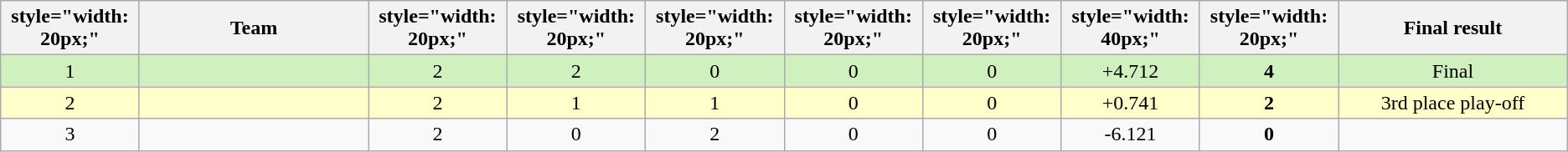<table class="wikitable" border="1" style="text-align: center;">
<tr>
<th>style="width: 20px;"</th>
<th style="width: 175px;">Team</th>
<th>style="width: 20px;"</th>
<th>style="width: 20px;"</th>
<th>style="width: 20px;"</th>
<th>style="width: 20px;"</th>
<th>style="width: 20px;"</th>
<th>style="width: 40px;"</th>
<th>style="width: 20px;"</th>
<th style="width: 175px;">Final result</th>
</tr>
<tr style="background:#D0F0C0;">
<td>1</td>
<td style="text-align:left"></td>
<td>2</td>
<td>2</td>
<td>0</td>
<td>0</td>
<td>0</td>
<td>+4.712</td>
<td><strong>4</strong></td>
<td>Final</td>
</tr>
<tr style="background:#ffc;">
<td>2</td>
<td style="text-align:left"></td>
<td>2</td>
<td>1</td>
<td>1</td>
<td>0</td>
<td>0</td>
<td>+0.741</td>
<td><strong>2</strong></td>
<td>3rd place play-off</td>
</tr>
<tr>
<td>3</td>
<td style="text-align:left"></td>
<td>2</td>
<td>0</td>
<td>2</td>
<td>0</td>
<td>0</td>
<td>-6.121</td>
<td><strong>0</strong></td>
</tr>
</table>
